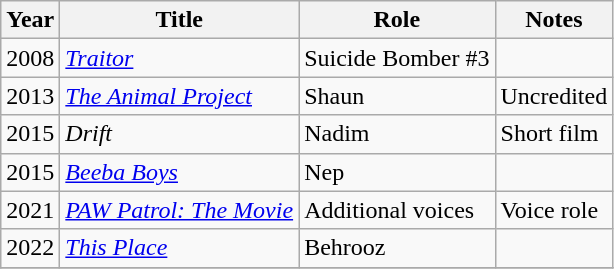<table class="wikitable sortable">
<tr>
<th>Year</th>
<th>Title</th>
<th>Role</th>
<th>Notes</th>
</tr>
<tr>
<td>2008</td>
<td><em><a href='#'>Traitor</a></em></td>
<td>Suicide Bomber #3</td>
<td></td>
</tr>
<tr>
<td>2013</td>
<td><em><a href='#'>The Animal Project</a></em></td>
<td>Shaun</td>
<td>Uncredited</td>
</tr>
<tr>
<td>2015</td>
<td><em>Drift</em></td>
<td>Nadim</td>
<td>Short film</td>
</tr>
<tr>
<td>2015</td>
<td><em><a href='#'>Beeba Boys</a></em></td>
<td>Nep</td>
<td></td>
</tr>
<tr>
<td>2021</td>
<td><em><a href='#'>PAW Patrol: The Movie</a></em></td>
<td>Additional voices</td>
<td>Voice role</td>
</tr>
<tr>
<td>2022</td>
<td><em><a href='#'>This Place</a></em></td>
<td>Behrooz</td>
<td></td>
</tr>
<tr>
</tr>
</table>
